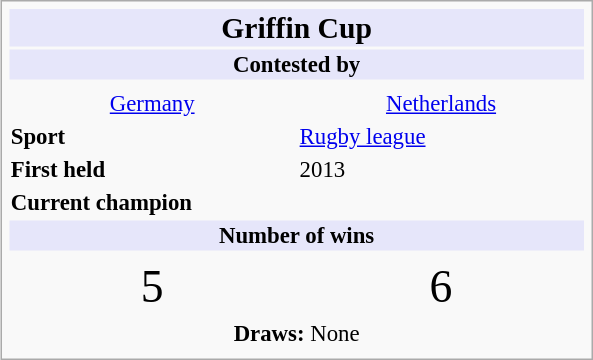<table class="infobox" style="width: 26em; font-size: 95%;">
<tr>
<td colspan="2" style="text-align: center; font-size: 130%; background:lavender;"><strong>Griffin Cup</strong></td>
</tr>
<tr>
<td colspan="2" style="text-align: center; font-size: 100%; background:lavender;"><strong>Contested by</strong></td>
</tr>
<tr>
<td style="width:50%; vertical-align:middle; text-align:center;"></td>
<td style="width:50%; vertical-align:middle; text-align:center;"></td>
</tr>
<tr>
<td style="text-align:center;"><a href='#'>Germany</a></td>
<td style="text-align:center;"><a href='#'>Netherlands</a></td>
</tr>
<tr>
<td><strong>Sport</strong></td>
<td><a href='#'>Rugby league</a></td>
</tr>
<tr>
<td><strong>First held</strong></td>
<td>2013</td>
</tr>
<tr>
<td><strong>Current champion</strong></td>
<td></td>
</tr>
<tr>
<td colspan="2" style="text-align: center; font-size: 100%; background:lavender;"><strong>Number of wins</strong></td>
</tr>
<tr>
<td style="text-align:center;"></td>
<td style="text-align:center;"></td>
</tr>
<tr>
<td style="text-align:center;font-size: 200%;">5</td>
<td style="text-align:center;font-size: 200%;">6</td>
</tr>
<tr>
<td colspan="2" style="text-align: center;"><strong>Draws:</strong> None</td>
</tr>
<tr>
</tr>
</table>
